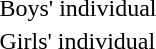<table>
<tr>
<td>Boys' individual<br></td>
<td></td>
<td></td>
<td></td>
</tr>
<tr>
<td>Girls' individual<br></td>
<td></td>
<td></td>
<td></td>
</tr>
<tr>
</tr>
</table>
